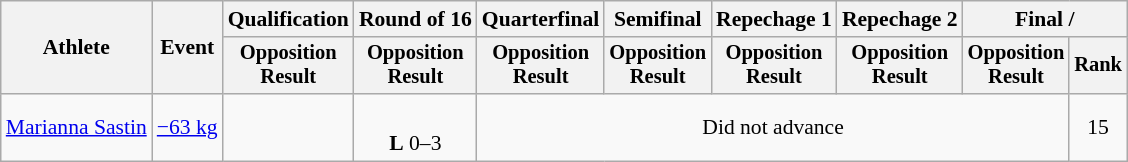<table class="wikitable" style="font-size:90%">
<tr>
<th rowspan="2">Athlete</th>
<th rowspan="2">Event</th>
<th>Qualification</th>
<th>Round of 16</th>
<th>Quarterfinal</th>
<th>Semifinal</th>
<th>Repechage 1</th>
<th>Repechage 2</th>
<th colspan=2>Final / </th>
</tr>
<tr style="font-size: 95%">
<th>Opposition<br>Result</th>
<th>Opposition<br>Result</th>
<th>Opposition<br>Result</th>
<th>Opposition<br>Result</th>
<th>Opposition<br>Result</th>
<th>Opposition<br>Result</th>
<th>Opposition<br>Result</th>
<th>Rank</th>
</tr>
<tr align=center>
<td align=left><a href='#'>Marianna Sastin</a></td>
<td align=left><a href='#'>−63 kg</a></td>
<td></td>
<td><br><strong>L</strong> 0–3 <sup></sup></td>
<td colspan=5>Did not advance</td>
<td>15</td>
</tr>
</table>
